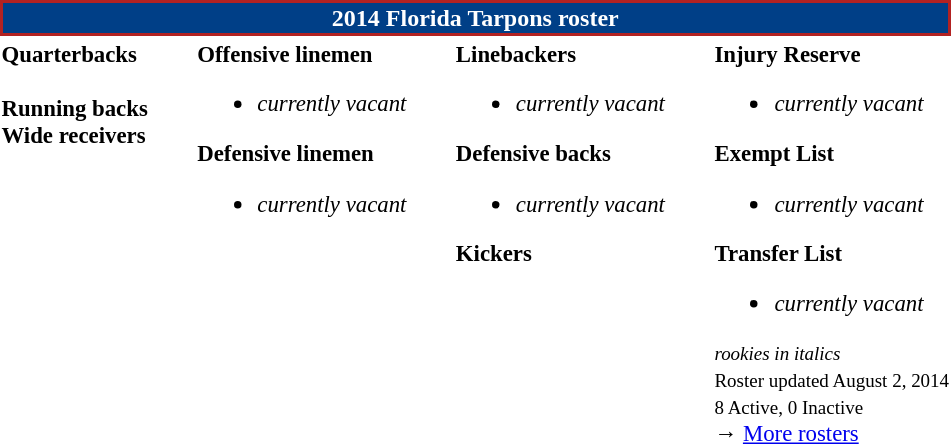<table class="toccolours" style="text-align: left;">
<tr>
<th colspan="7" style="background:#003F87; border:2px solid #B22222; color:white; text-align:center;"><strong>2014 Florida Tarpons roster</strong></th>
</tr>
<tr>
<td style="font-size: 95%;" valign="top"><strong>Quarterbacks</strong><br>
<br><strong>Running backs</strong>
<br><strong>Wide receivers</strong>



</td>
<td style="width: 25px;"></td>
<td style="font-size: 95%;" valign="top"><strong>Offensive linemen</strong><br><ul><li><em>currently vacant</em></li></ul><strong>Defensive linemen</strong><ul><li><em>currently vacant</em></li></ul></td>
<td style="width: 25px;"></td>
<td style="font-size: 95%;" valign="top"><strong>Linebackers</strong><br><ul><li><em>currently vacant</em></li></ul><strong>Defensive backs</strong><ul><li><em>currently vacant</em></li></ul><strong>Kickers</strong>
</td>
<td style="width: 25px;"></td>
<td style="font-size: 95%;" valign="top"><strong>Injury Reserve</strong><br><ul><li><em>currently vacant</em></li></ul><strong>Exempt List</strong><ul><li><em>currently vacant</em></li></ul><strong>Transfer List</strong><ul><li><em>currently vacant</em></li></ul><small><em>rookies in italics</em><br>Roster updated August 2, 2014</small><br>
<small>8 Active, 0 Inactive</small><br>→ <a href='#'>More rosters</a></td>
</tr>
<tr>
</tr>
</table>
